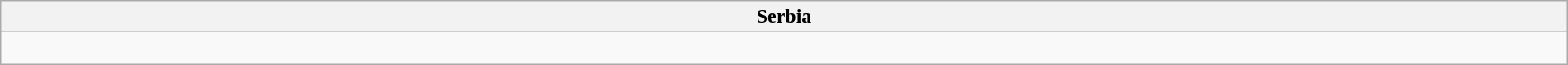<table style="width:100%" class="wikitable collapsible collapsed">
<tr>
<th>Serbia</th>
</tr>
<tr>
<td><br>












</td>
</tr>
</table>
